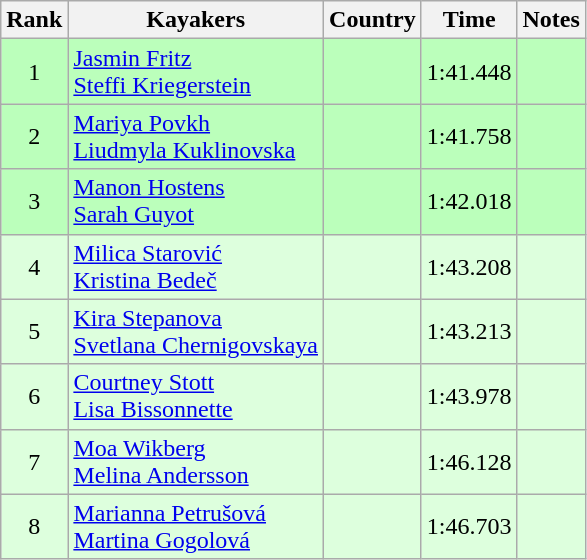<table class="wikitable" style="text-align:center">
<tr>
<th>Rank</th>
<th>Kayakers</th>
<th>Country</th>
<th>Time</th>
<th>Notes</th>
</tr>
<tr bgcolor=bbffbb>
<td>1</td>
<td align="left"><a href='#'>Jasmin Fritz</a><br><a href='#'>Steffi Kriegerstein</a></td>
<td align="left"></td>
<td>1:41.448</td>
<td></td>
</tr>
<tr bgcolor=bbffbb>
<td>2</td>
<td align="left"><a href='#'>Mariya Povkh</a><br><a href='#'>Liudmyla Kuklinovska</a></td>
<td align="left"></td>
<td>1:41.758</td>
<td></td>
</tr>
<tr bgcolor=bbffbb>
<td>3</td>
<td align="left"><a href='#'>Manon Hostens</a><br><a href='#'>Sarah Guyot</a></td>
<td align="left"></td>
<td>1:42.018</td>
<td></td>
</tr>
<tr bgcolor=ddffdd>
<td>4</td>
<td align="left"><a href='#'>Milica Starović</a><br><a href='#'>Kristina Bedeč</a></td>
<td align="left"></td>
<td>1:43.208</td>
<td></td>
</tr>
<tr bgcolor=ddffdd>
<td>5</td>
<td align="left"><a href='#'>Kira Stepanova</a><br><a href='#'>Svetlana Chernigovskaya</a></td>
<td align="left"></td>
<td>1:43.213</td>
<td></td>
</tr>
<tr bgcolor=ddffdd>
<td>6</td>
<td align="left"><a href='#'>Courtney Stott</a><br><a href='#'>Lisa Bissonnette</a></td>
<td align="left"></td>
<td>1:43.978</td>
<td></td>
</tr>
<tr bgcolor=ddffdd>
<td>7</td>
<td align="left"><a href='#'>Moa Wikberg</a><br><a href='#'>Melina Andersson</a></td>
<td align="left"></td>
<td>1:46.128</td>
<td></td>
</tr>
<tr bgcolor=ddffdd>
<td>8</td>
<td align="left"><a href='#'>Marianna Petrušová</a><br><a href='#'>Martina Gogolová</a></td>
<td align="left"></td>
<td>1:46.703</td>
<td></td>
</tr>
</table>
